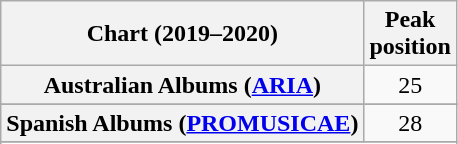<table class="wikitable sortable plainrowheaders" style="text-align:center">
<tr>
<th scope="col">Chart (2019–2020)</th>
<th scope="col">Peak <br>position</th>
</tr>
<tr>
<th scope="row">Australian Albums (<a href='#'>ARIA</a>)</th>
<td>25</td>
</tr>
<tr>
</tr>
<tr>
</tr>
<tr>
</tr>
<tr>
</tr>
<tr>
</tr>
<tr>
</tr>
<tr>
<th scope="row">Spanish Albums (<a href='#'>PROMUSICAE</a>)</th>
<td>28</td>
</tr>
<tr>
</tr>
<tr>
</tr>
<tr>
</tr>
<tr>
</tr>
</table>
